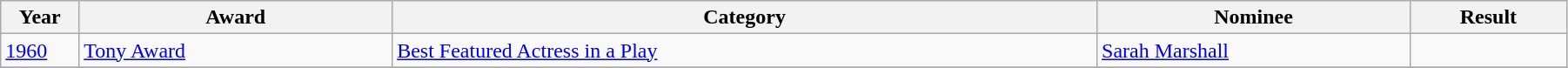<table class="wikitable" style="width:95%;">
<tr>
<th style="width:5%;">Year</th>
<th style="width:20%;">Award</th>
<th style="width:45%;">Category</th>
<th style="width:20%;">Nominee</th>
<th style="width:10%;">Result</th>
</tr>
<tr>
<td><a href='#'>1960</a></td>
<td><a href='#'>Tony Award</a></td>
<td><a href='#'>Best Featured Actress in a Play</a></td>
<td><a href='#'>Sarah Marshall</a></td>
<td></td>
</tr>
<tr>
</tr>
</table>
